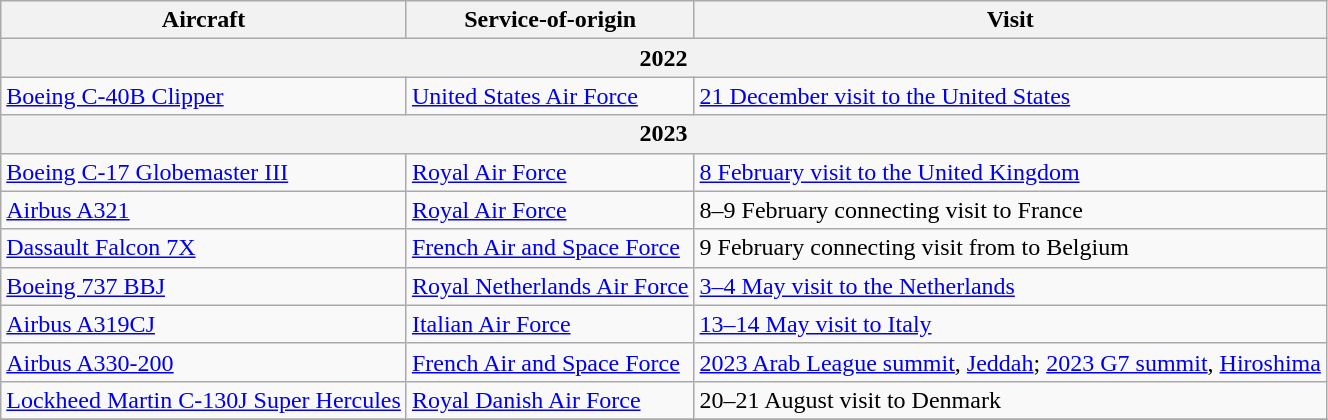<table class="wikitable mw-collapsible mw-collapsed">
<tr>
<th>Aircraft</th>
<th>Service-of-origin</th>
<th>Visit</th>
</tr>
<tr>
<th colspan=3>2022</th>
</tr>
<tr>
<td><a href='#'>Boeing C-40B Clipper</a></td>
<td><a href='#'>United States Air Force</a></td>
<td><a href='#'>21 December visit to the United States</a></td>
</tr>
<tr>
<th colspan=3>2023</th>
</tr>
<tr>
<td><a href='#'>Boeing C-17 Globemaster III</a></td>
<td><a href='#'>Royal Air Force</a></td>
<td><a href='#'>8 February visit to the United Kingdom</a></td>
</tr>
<tr>
<td><a href='#'>Airbus A321</a></td>
<td><a href='#'>Royal Air Force</a></td>
<td>8–9 February connecting visit to France</td>
</tr>
<tr>
<td><a href='#'>Dassault Falcon 7X</a></td>
<td><a href='#'>French Air and Space Force</a></td>
<td>9 February connecting visit from to Belgium</td>
</tr>
<tr>
<td><a href='#'>Boeing 737 BBJ</a></td>
<td><a href='#'>Royal Netherlands Air Force</a></td>
<td><a href='#'>3–4 May visit to the Netherlands</a></td>
</tr>
<tr>
<td><a href='#'>Airbus A319CJ</a></td>
<td><a href='#'>Italian Air Force</a></td>
<td><a href='#'>13–14 May visit to Italy</a></td>
</tr>
<tr>
<td><a href='#'>Airbus A330-200</a></td>
<td><a href='#'>French Air and Space Force</a></td>
<td><a href='#'>2023 Arab League summit</a>, <a href='#'>Jeddah</a>; <a href='#'>2023 G7 summit</a>, <a href='#'>Hiroshima</a></td>
</tr>
<tr>
<td><a href='#'>Lockheed Martin C-130J Super Hercules</a></td>
<td><a href='#'>Royal Danish Air Force</a></td>
<td>20–21 August visit to Denmark</td>
</tr>
<tr>
</tr>
</table>
